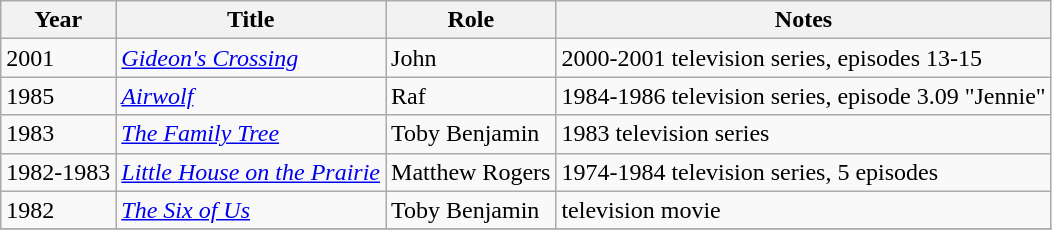<table class="wikitable sortable">
<tr>
<th>Year</th>
<th>Title</th>
<th>Role</th>
<th class="unsortable">Notes</th>
</tr>
<tr>
<td>2001</td>
<td><em><a href='#'>Gideon's Crossing</a></em></td>
<td>John</td>
<td>2000-2001 television series, episodes 13-15</td>
</tr>
<tr>
<td>1985</td>
<td><em><a href='#'>Airwolf</a></em></td>
<td>Raf</td>
<td>1984-1986 television series, episode 3.09 "Jennie"</td>
</tr>
<tr>
<td>1983</td>
<td><em><a href='#'>The Family Tree</a></em></td>
<td>Toby Benjamin</td>
<td>1983 television series</td>
</tr>
<tr>
<td>1982-1983</td>
<td><em><a href='#'>Little House on the Prairie</a></em></td>
<td>Matthew Rogers</td>
<td>1974-1984 television series, 5 episodes</td>
</tr>
<tr>
<td>1982</td>
<td><em><a href='#'>The Six of Us</a></em></td>
<td>Toby Benjamin</td>
<td>television movie</td>
</tr>
<tr>
</tr>
</table>
